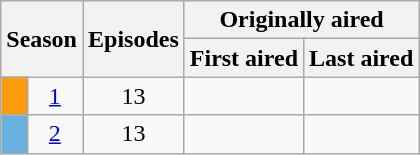<table class="wikitable plainrowheaders" style="text-align:center;">
<tr>
<th colspan="2" rowspan="2">Season</th>
<th rowspan="2">Episodes</th>
<th colspan="2">Originally aired</th>
</tr>
<tr>
<th>First aired</th>
<th>Last aired</th>
</tr>
<tr>
<td style="background: #FB9B0D;"></td>
<td><a href='#'>1</a></td>
<td>13</td>
<td></td>
<td></td>
</tr>
<tr>
<td style="background: #68B1DE;"></td>
<td><a href='#'>2</a></td>
<td>13</td>
<td></td>
<td></td>
</tr>
</table>
